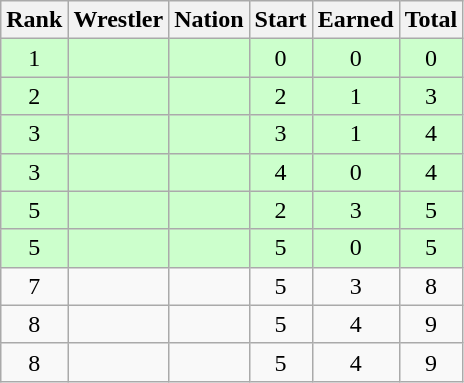<table class="wikitable sortable" style="text-align:center;">
<tr>
<th>Rank</th>
<th>Wrestler</th>
<th>Nation</th>
<th>Start</th>
<th>Earned</th>
<th>Total</th>
</tr>
<tr style="background:#cfc;">
<td>1</td>
<td align=left></td>
<td align=left></td>
<td>0</td>
<td>0</td>
<td>0</td>
</tr>
<tr style="background:#cfc;">
<td>2</td>
<td align=left></td>
<td align=left></td>
<td>2</td>
<td>1</td>
<td>3</td>
</tr>
<tr style="background:#cfc;">
<td>3</td>
<td align=left></td>
<td align=left></td>
<td>3</td>
<td>1</td>
<td>4</td>
</tr>
<tr style="background:#cfc;">
<td>3</td>
<td align=left></td>
<td align=left></td>
<td>4</td>
<td>0</td>
<td>4</td>
</tr>
<tr style="background:#cfc;">
<td>5</td>
<td align=left></td>
<td align=left></td>
<td>2</td>
<td>3</td>
<td>5</td>
</tr>
<tr style="background:#cfc;">
<td>5</td>
<td align=left></td>
<td align=left></td>
<td>5</td>
<td>0</td>
<td>5</td>
</tr>
<tr>
<td>7</td>
<td align=left></td>
<td align=left></td>
<td>5</td>
<td>3</td>
<td>8</td>
</tr>
<tr>
<td>8</td>
<td align=left></td>
<td align=left></td>
<td>5</td>
<td>4</td>
<td>9</td>
</tr>
<tr>
<td>8</td>
<td align=left></td>
<td align=left></td>
<td>5</td>
<td>4</td>
<td>9</td>
</tr>
</table>
